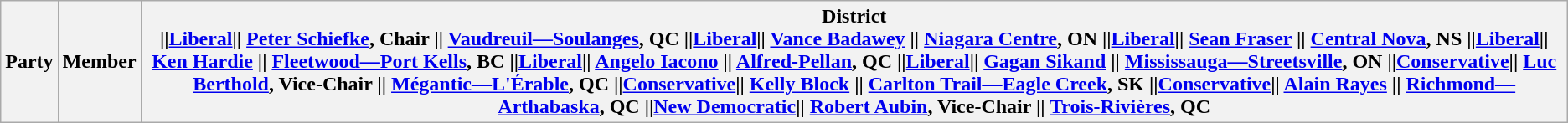<table class="wikitable">
<tr>
<th colspan="2">Party</th>
<th>Member</th>
<th>District<br>||<a href='#'>Liberal</a>|| <a href='#'>Peter Schiefke</a>, Chair || <a href='#'>Vaudreuil—Soulanges</a>, QC
||<a href='#'>Liberal</a>|| <a href='#'>Vance Badawey</a> || <a href='#'>Niagara Centre</a>, ON
||<a href='#'>Liberal</a>|| <a href='#'>Sean Fraser</a> || <a href='#'>Central Nova</a>, NS
||<a href='#'>Liberal</a>|| <a href='#'>Ken Hardie</a> || <a href='#'>Fleetwood—Port Kells</a>, BC
||<a href='#'>Liberal</a>|| <a href='#'>Angelo Iacono</a> || <a href='#'>Alfred-Pellan</a>, QC
||<a href='#'>Liberal</a>|| <a href='#'>Gagan Sikand</a> || <a href='#'>Mississauga—Streetsville</a>, ON
||<a href='#'>Conservative</a>|| <a href='#'>Luc Berthold</a>, Vice-Chair || <a href='#'>Mégantic—L'Érable</a>, QC
||<a href='#'>Conservative</a>|| <a href='#'>Kelly Block</a> || <a href='#'>Carlton Trail—Eagle Creek</a>, SK
||<a href='#'>Conservative</a>|| <a href='#'>Alain Rayes</a> || <a href='#'>Richmond—Arthabaska</a>, QC
||<a href='#'>New Democratic</a>|| <a href='#'>Robert Aubin</a>, Vice-Chair || <a href='#'>Trois-Rivières</a>, QC</th>
</tr>
</table>
